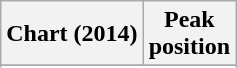<table class="wikitable sortable">
<tr>
<th>Chart (2014)</th>
<th>Peak<br>position</th>
</tr>
<tr>
</tr>
<tr>
</tr>
<tr>
</tr>
<tr>
</tr>
<tr>
</tr>
</table>
